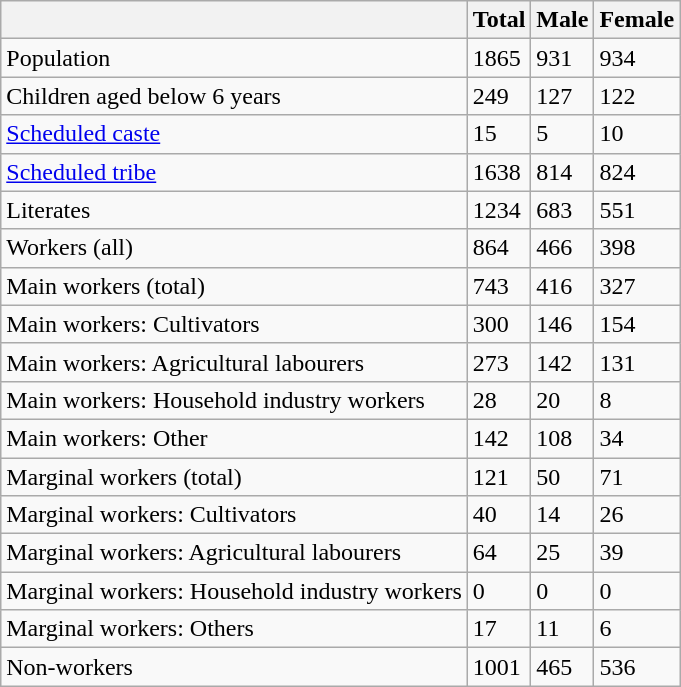<table class="wikitable sortable">
<tr>
<th></th>
<th>Total</th>
<th>Male</th>
<th>Female</th>
</tr>
<tr>
<td>Population</td>
<td>1865</td>
<td>931</td>
<td>934</td>
</tr>
<tr>
<td>Children aged below 6 years</td>
<td>249</td>
<td>127</td>
<td>122</td>
</tr>
<tr>
<td><a href='#'>Scheduled caste</a></td>
<td>15</td>
<td>5</td>
<td>10</td>
</tr>
<tr>
<td><a href='#'>Scheduled tribe</a></td>
<td>1638</td>
<td>814</td>
<td>824</td>
</tr>
<tr>
<td>Literates</td>
<td>1234</td>
<td>683</td>
<td>551</td>
</tr>
<tr>
<td>Workers (all)</td>
<td>864</td>
<td>466</td>
<td>398</td>
</tr>
<tr>
<td>Main workers (total)</td>
<td>743</td>
<td>416</td>
<td>327</td>
</tr>
<tr>
<td>Main workers: Cultivators</td>
<td>300</td>
<td>146</td>
<td>154</td>
</tr>
<tr>
<td>Main workers: Agricultural labourers</td>
<td>273</td>
<td>142</td>
<td>131</td>
</tr>
<tr>
<td>Main workers: Household industry workers</td>
<td>28</td>
<td>20</td>
<td>8</td>
</tr>
<tr>
<td>Main workers: Other</td>
<td>142</td>
<td>108</td>
<td>34</td>
</tr>
<tr>
<td>Marginal workers (total)</td>
<td>121</td>
<td>50</td>
<td>71</td>
</tr>
<tr>
<td>Marginal workers: Cultivators</td>
<td>40</td>
<td>14</td>
<td>26</td>
</tr>
<tr>
<td>Marginal workers: Agricultural labourers</td>
<td>64</td>
<td>25</td>
<td>39</td>
</tr>
<tr>
<td>Marginal workers: Household industry workers</td>
<td>0</td>
<td>0</td>
<td>0</td>
</tr>
<tr>
<td>Marginal workers: Others</td>
<td>17</td>
<td>11</td>
<td>6</td>
</tr>
<tr>
<td>Non-workers</td>
<td>1001</td>
<td>465</td>
<td>536</td>
</tr>
</table>
